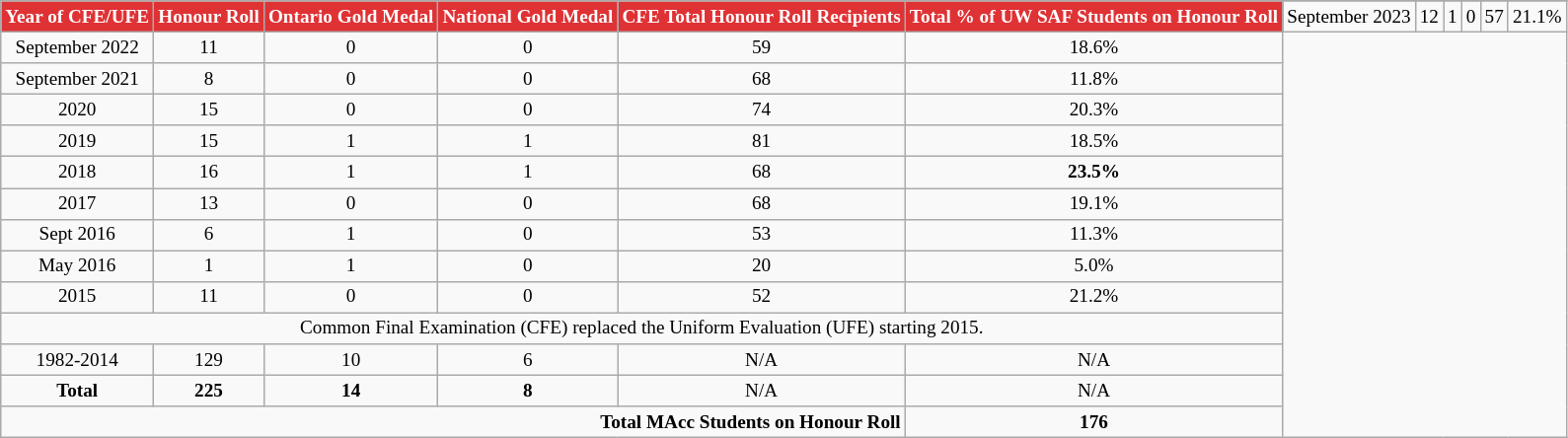<table class="wikitable sortable" style="font-size: 80%" width=  align="center">
<tr>
<th rowspan=2 style="background:#df3235; color:white;">Year of CFE/UFE</th>
<th rowspan=2 style="background:#df3235; color:white;">Honour Roll</th>
<th rowspan=2 style="background:#df3235; color:white;">Ontario Gold Medal</th>
<th rowspan=2 style="background:#df3235; color:white;">National Gold Medal</th>
<th rowspan=2 style="background:#df3235; color:white;">CFE Total Honour Roll Recipients</th>
<th rowspan=2 style="background:#df3235; color:white;">Total % of UW SAF Students on Honour Roll</th>
</tr>
<tr>
<td align=center>September 2023</td>
<td align=center>12</td>
<td align=center>1</td>
<td align=center>0</td>
<td align=center>57</td>
<td align=center>21.1%</td>
</tr>
<tr>
<td align=center>September 2022</td>
<td align=center>11</td>
<td align=center>0</td>
<td align=center>0</td>
<td align=center>59</td>
<td align=center>18.6%</td>
</tr>
<tr>
<td align=center>September 2021</td>
<td align=center>8</td>
<td align=center>0</td>
<td align=center>0</td>
<td align=center>68</td>
<td align=center>11.8%</td>
</tr>
<tr>
<td align=center>2020</td>
<td align=center>15</td>
<td align=center>0</td>
<td align=center>0</td>
<td align=center>74</td>
<td align=center>20.3%</td>
</tr>
<tr>
<td align=center>2019</td>
<td align=center>15</td>
<td align=center>1</td>
<td align=center>1</td>
<td align=center>81</td>
<td align=center>18.5%</td>
</tr>
<tr>
<td align=center>2018</td>
<td align=center>16</td>
<td align=center>1</td>
<td align=center>1</td>
<td align=center>68</td>
<td align=center><strong>23.5%</strong></td>
</tr>
<tr>
<td align=center>2017</td>
<td align=center>13</td>
<td align=center>0</td>
<td align=center>0</td>
<td align=center>68</td>
<td align=center>19.1%</td>
</tr>
<tr>
<td align=center>Sept 2016</td>
<td align=center>6</td>
<td align=center>1</td>
<td align=center>0</td>
<td align=center>53</td>
<td align=center>11.3%</td>
</tr>
<tr>
<td align=center>May 2016</td>
<td align=center>1</td>
<td align=center>1</td>
<td align=center>0</td>
<td align=center>20</td>
<td align=center>5.0%</td>
</tr>
<tr>
<td align=center>2015</td>
<td align=center>11</td>
<td align=center>0</td>
<td align=center>0</td>
<td align=center>52</td>
<td align=center>21.2%</td>
</tr>
<tr>
<td colspan="6" align="center">Common Final Examination (CFE) replaced the Uniform Evaluation (UFE) starting 2015.</td>
</tr>
<tr>
<td align=center>1982-2014</td>
<td align=center>129</td>
<td align=center>10</td>
<td align=center>6</td>
<td align=center>N/A</td>
<td align=center>N/A</td>
</tr>
<tr>
<td align=center><strong>Total</strong></td>
<td align=center><strong>225</strong></td>
<td align=center><strong>14</strong></td>
<td align=center><strong>8</strong></td>
<td align=center>N/A</td>
<td align=center>N/A</td>
</tr>
<tr>
<td colspan="5" align="right"><strong>Total MAcc Students on Honour Roll</strong></td>
<td align=center><strong>176</strong></td>
</tr>
</table>
